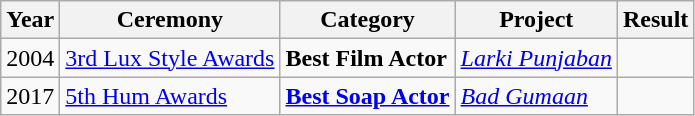<table class="wikitable">
<tr>
<th>Year</th>
<th>Ceremony</th>
<th>Category</th>
<th>Project</th>
<th>Result</th>
</tr>
<tr>
<td>2004</td>
<td><a href='#'>3rd Lux Style Awards</a></td>
<td><strong>Best Film Actor</strong></td>
<td><em><a href='#'>Larki Punjaban</a></em></td>
<td></td>
</tr>
<tr>
<td>2017</td>
<td><a href='#'>5th Hum Awards</a></td>
<td><strong><a href='#'>Best Soap Actor</a></strong></td>
<td><em><a href='#'>Bad Gumaan</a></em></td>
<td></td>
</tr>
</table>
